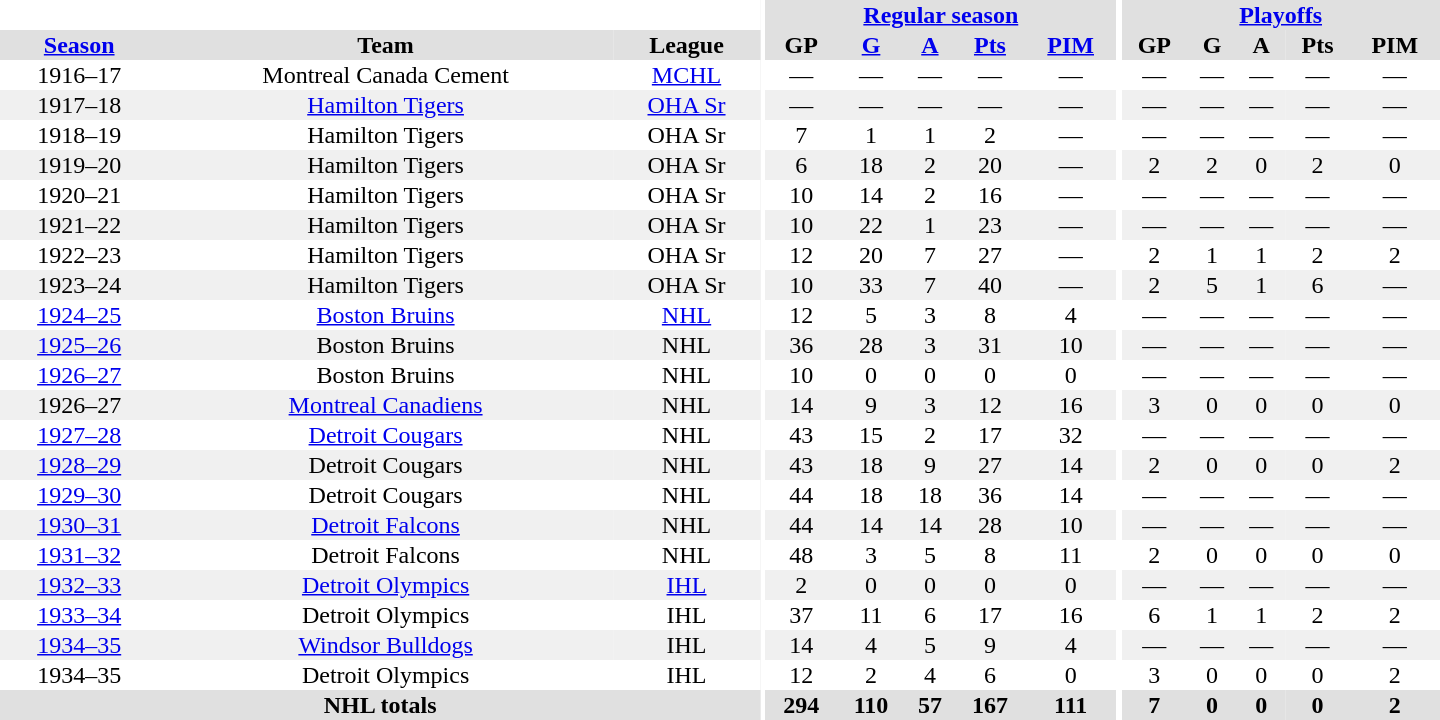<table border="0" cellpadding="1" cellspacing="0" style="text-align:center; width:60em">
<tr bgcolor="#e0e0e0">
<th colspan="3" bgcolor="#ffffff"></th>
<th rowspan="100" bgcolor="#ffffff"></th>
<th colspan="5"><a href='#'>Regular season</a></th>
<th rowspan="100" bgcolor="#ffffff"></th>
<th colspan="5"><a href='#'>Playoffs</a></th>
</tr>
<tr bgcolor="#e0e0e0">
<th><a href='#'>Season</a></th>
<th>Team</th>
<th>League</th>
<th>GP</th>
<th><a href='#'>G</a></th>
<th><a href='#'>A</a></th>
<th><a href='#'>Pts</a></th>
<th><a href='#'>PIM</a></th>
<th>GP</th>
<th>G</th>
<th>A</th>
<th>Pts</th>
<th>PIM</th>
</tr>
<tr>
<td>1916–17</td>
<td>Montreal Canada Cement</td>
<td><a href='#'>MCHL</a></td>
<td>—</td>
<td>—</td>
<td>—</td>
<td>—</td>
<td>—</td>
<td>—</td>
<td>—</td>
<td>—</td>
<td>—</td>
<td>—</td>
</tr>
<tr bgcolor="#f0f0f0">
<td>1917–18</td>
<td><a href='#'>Hamilton Tigers</a></td>
<td><a href='#'>OHA Sr</a></td>
<td>—</td>
<td>—</td>
<td>—</td>
<td>—</td>
<td>—</td>
<td>—</td>
<td>—</td>
<td>—</td>
<td>—</td>
<td>—</td>
</tr>
<tr>
<td>1918–19</td>
<td>Hamilton Tigers</td>
<td>OHA Sr</td>
<td>7</td>
<td>1</td>
<td>1</td>
<td>2</td>
<td>—</td>
<td>—</td>
<td>—</td>
<td>—</td>
<td>—</td>
<td>—</td>
</tr>
<tr bgcolor="#f0f0f0">
<td>1919–20</td>
<td>Hamilton Tigers</td>
<td>OHA Sr</td>
<td>6</td>
<td>18</td>
<td>2</td>
<td>20</td>
<td>—</td>
<td>2</td>
<td>2</td>
<td>0</td>
<td>2</td>
<td>0</td>
</tr>
<tr>
<td>1920–21</td>
<td>Hamilton Tigers</td>
<td>OHA Sr</td>
<td>10</td>
<td>14</td>
<td>2</td>
<td>16</td>
<td>—</td>
<td>—</td>
<td>—</td>
<td>—</td>
<td>—</td>
<td>—</td>
</tr>
<tr bgcolor="#f0f0f0">
<td>1921–22</td>
<td>Hamilton Tigers</td>
<td>OHA Sr</td>
<td>10</td>
<td>22</td>
<td>1</td>
<td>23</td>
<td>—</td>
<td>—</td>
<td>—</td>
<td>—</td>
<td>—</td>
<td>—</td>
</tr>
<tr>
<td>1922–23</td>
<td>Hamilton Tigers</td>
<td>OHA Sr</td>
<td>12</td>
<td>20</td>
<td>7</td>
<td>27</td>
<td>—</td>
<td>2</td>
<td>1</td>
<td>1</td>
<td>2</td>
<td>2</td>
</tr>
<tr bgcolor="#f0f0f0">
<td>1923–24</td>
<td>Hamilton Tigers</td>
<td>OHA Sr</td>
<td>10</td>
<td>33</td>
<td>7</td>
<td>40</td>
<td>—</td>
<td>2</td>
<td>5</td>
<td>1</td>
<td>6</td>
<td>—</td>
</tr>
<tr>
<td><a href='#'>1924–25</a></td>
<td><a href='#'>Boston Bruins</a></td>
<td><a href='#'>NHL</a></td>
<td>12</td>
<td>5</td>
<td>3</td>
<td>8</td>
<td>4</td>
<td>—</td>
<td>—</td>
<td>—</td>
<td>—</td>
<td>—</td>
</tr>
<tr bgcolor="#f0f0f0">
<td><a href='#'>1925–26</a></td>
<td>Boston Bruins</td>
<td>NHL</td>
<td>36</td>
<td>28</td>
<td>3</td>
<td>31</td>
<td>10</td>
<td>—</td>
<td>—</td>
<td>—</td>
<td>—</td>
<td>—</td>
</tr>
<tr>
<td><a href='#'>1926–27</a></td>
<td>Boston Bruins</td>
<td>NHL</td>
<td>10</td>
<td>0</td>
<td>0</td>
<td>0</td>
<td>0</td>
<td>—</td>
<td>—</td>
<td>—</td>
<td>—</td>
<td>—</td>
</tr>
<tr bgcolor="#f0f0f0">
<td>1926–27</td>
<td><a href='#'>Montreal Canadiens</a></td>
<td>NHL</td>
<td>14</td>
<td>9</td>
<td>3</td>
<td>12</td>
<td>16</td>
<td>3</td>
<td>0</td>
<td>0</td>
<td>0</td>
<td>0</td>
</tr>
<tr>
<td><a href='#'>1927–28</a></td>
<td><a href='#'>Detroit Cougars</a></td>
<td>NHL</td>
<td>43</td>
<td>15</td>
<td>2</td>
<td>17</td>
<td>32</td>
<td>—</td>
<td>—</td>
<td>—</td>
<td>—</td>
<td>—</td>
</tr>
<tr bgcolor="#f0f0f0">
<td><a href='#'>1928–29</a></td>
<td>Detroit Cougars</td>
<td>NHL</td>
<td>43</td>
<td>18</td>
<td>9</td>
<td>27</td>
<td>14</td>
<td>2</td>
<td>0</td>
<td>0</td>
<td>0</td>
<td>2</td>
</tr>
<tr>
<td><a href='#'>1929–30</a></td>
<td>Detroit Cougars</td>
<td>NHL</td>
<td>44</td>
<td>18</td>
<td>18</td>
<td>36</td>
<td>14</td>
<td>—</td>
<td>—</td>
<td>—</td>
<td>—</td>
<td>—</td>
</tr>
<tr bgcolor="#f0f0f0">
<td><a href='#'>1930–31</a></td>
<td><a href='#'>Detroit Falcons</a></td>
<td>NHL</td>
<td>44</td>
<td>14</td>
<td>14</td>
<td>28</td>
<td>10</td>
<td>—</td>
<td>—</td>
<td>—</td>
<td>—</td>
<td>—</td>
</tr>
<tr>
<td><a href='#'>1931–32</a></td>
<td>Detroit Falcons</td>
<td>NHL</td>
<td>48</td>
<td>3</td>
<td>5</td>
<td>8</td>
<td>11</td>
<td>2</td>
<td>0</td>
<td>0</td>
<td>0</td>
<td>0</td>
</tr>
<tr bgcolor="#f0f0f0">
<td><a href='#'>1932–33</a></td>
<td><a href='#'>Detroit Olympics</a></td>
<td><a href='#'>IHL</a></td>
<td>2</td>
<td>0</td>
<td>0</td>
<td>0</td>
<td>0</td>
<td>—</td>
<td>—</td>
<td>—</td>
<td>—</td>
<td>—</td>
</tr>
<tr>
<td><a href='#'>1933–34</a></td>
<td>Detroit Olympics</td>
<td>IHL</td>
<td>37</td>
<td>11</td>
<td>6</td>
<td>17</td>
<td>16</td>
<td>6</td>
<td>1</td>
<td>1</td>
<td>2</td>
<td>2</td>
</tr>
<tr bgcolor="#f0f0f0">
<td><a href='#'>1934–35</a></td>
<td><a href='#'>Windsor Bulldogs</a></td>
<td>IHL</td>
<td>14</td>
<td>4</td>
<td>5</td>
<td>9</td>
<td>4</td>
<td>—</td>
<td>—</td>
<td>—</td>
<td>—</td>
<td>—</td>
</tr>
<tr>
<td>1934–35</td>
<td>Detroit Olympics</td>
<td>IHL</td>
<td>12</td>
<td>2</td>
<td>4</td>
<td>6</td>
<td>0</td>
<td>3</td>
<td>0</td>
<td>0</td>
<td>0</td>
<td>2</td>
</tr>
<tr bgcolor="#e0e0e0">
<th colspan="3">NHL totals</th>
<th>294</th>
<th>110</th>
<th>57</th>
<th>167</th>
<th>111</th>
<th>7</th>
<th>0</th>
<th>0</th>
<th>0</th>
<th>2</th>
</tr>
</table>
